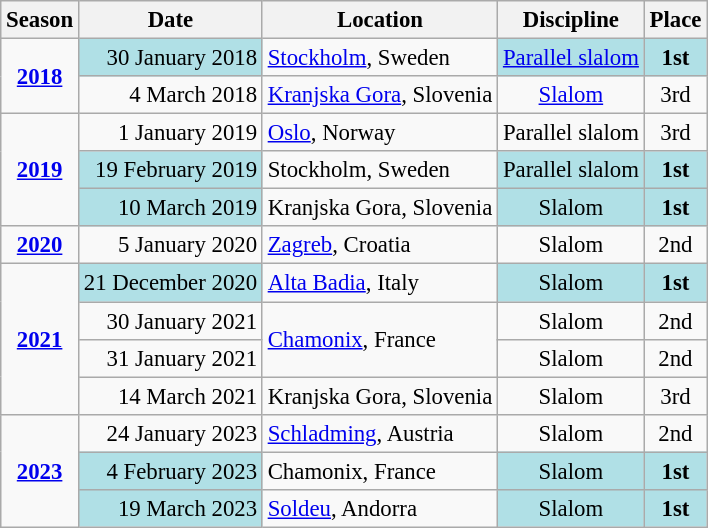<table class="wikitable" style="text-align:center; font-size:95%;">
<tr>
<th>Season</th>
<th>Date</th>
<th>Location</th>
<th>Discipline</th>
<th>Place</th>
</tr>
<tr>
<td rowspan=2><strong><a href='#'>2018</a></strong></td>
<td bgcolor="#BOEOE6" align="right">30 January 2018</td>
<td align="left"> <a href='#'>Stockholm</a>, Sweden</td>
<td bgcolor="#BOEOE6"><a href='#'>Parallel slalom</a></td>
<td bgcolor="#BOEOE6"><strong>1st</strong></td>
</tr>
<tr>
<td align="right">4 March 2018</td>
<td align="left"> <a href='#'>Kranjska Gora</a>, Slovenia</td>
<td><a href='#'>Slalom</a></td>
<td>3rd</td>
</tr>
<tr>
<td rowspan=3><strong><a href='#'>2019</a></strong></td>
<td align="right">1 January 2019</td>
<td align="left"> <a href='#'>Oslo</a>, Norway</td>
<td>Parallel slalom</td>
<td>3rd</td>
</tr>
<tr>
<td bgcolor="#BOEOE6" align="right">19 February 2019</td>
<td align="left"> Stockholm, Sweden</td>
<td bgcolor="#BOEOE6">Parallel slalom</td>
<td bgcolor="#BOEOE6"><strong>1st</strong></td>
</tr>
<tr>
<td bgcolor="#BOEOE6" align="right">10 March 2019</td>
<td align="left"> Kranjska Gora, Slovenia</td>
<td bgcolor="#BOEOE6">Slalom</td>
<td bgcolor="#BOEOE6"><strong>1st</strong></td>
</tr>
<tr>
<td rowspan=1><strong><a href='#'>2020</a></strong></td>
<td align="right">5 January 2020</td>
<td align="left"> <a href='#'>Zagreb</a>, Croatia</td>
<td>Slalom</td>
<td>2nd</td>
</tr>
<tr>
<td rowspan=4><strong><a href='#'>2021</a></strong></td>
<td bgcolor="#BOEOE6" align="right">21 December 2020</td>
<td align="left"> <a href='#'>Alta Badia</a>, Italy</td>
<td bgcolor="#BOEOE6">Slalom</td>
<td bgcolor="#BOEOE6"><strong>1st</strong></td>
</tr>
<tr>
<td align="right">30 January 2021</td>
<td align="left" rowspan=2> <a href='#'>Chamonix</a>, France</td>
<td>Slalom</td>
<td>2nd</td>
</tr>
<tr>
<td align="right">31 January 2021</td>
<td>Slalom</td>
<td>2nd</td>
</tr>
<tr>
<td align="right">14 March 2021</td>
<td align="left"> Kranjska Gora, Slovenia</td>
<td>Slalom</td>
<td>3rd</td>
</tr>
<tr>
<td rowspan="3"><strong><a href='#'>2023</a></strong></td>
<td align="right">24 January 2023</td>
<td align="left"> <a href='#'>Schladming</a>, Austria</td>
<td>Slalom</td>
<td>2nd</td>
</tr>
<tr>
<td bgcolor="#BOEOE6" align="right">4 February 2023</td>
<td align="left"> Chamonix, France</td>
<td bgcolor="#BOEOE6">Slalom</td>
<td bgcolor="#BOEOE6"><strong>1st</strong></td>
</tr>
<tr>
<td bgcolor="#BOEOE6" align="right">19 March 2023</td>
<td align="left"> <a href='#'>Soldeu</a>, Andorra</td>
<td bgcolor="#BOEOE6">Slalom</td>
<td bgcolor="#BOEOE6"><strong>1st</strong></td>
</tr>
</table>
